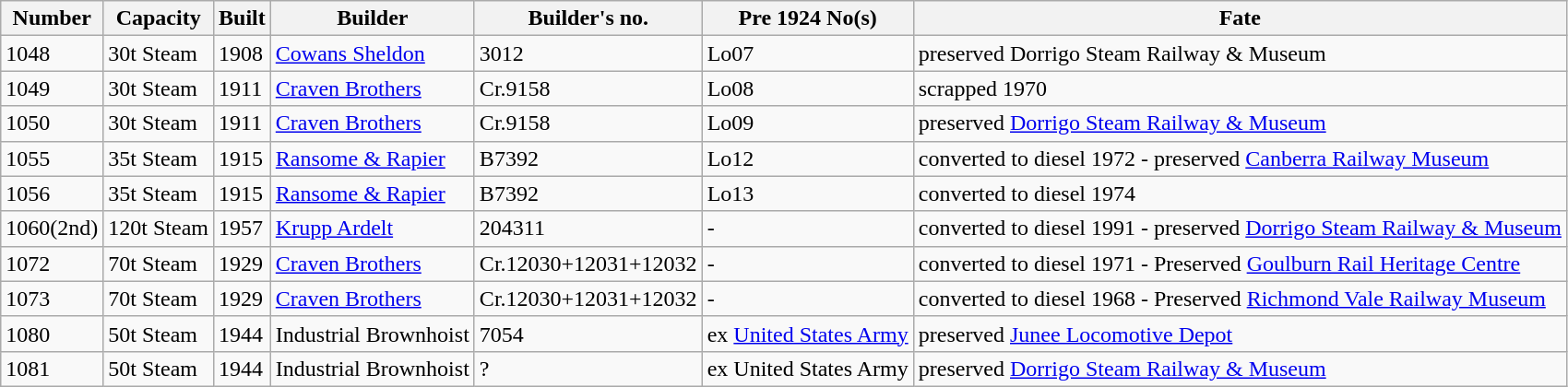<table class="wikitable">
<tr>
<th>Number</th>
<th>Capacity</th>
<th>Built</th>
<th>Builder</th>
<th>Builder's no.</th>
<th>Pre 1924 No(s)</th>
<th>Fate</th>
</tr>
<tr>
<td>1048</td>
<td>30t Steam</td>
<td>1908</td>
<td><a href='#'>Cowans Sheldon</a></td>
<td>3012</td>
<td>Lo07</td>
<td>preserved Dorrigo Steam Railway & Museum</td>
</tr>
<tr>
<td>1049</td>
<td>30t Steam</td>
<td>1911</td>
<td><a href='#'>Craven Brothers</a></td>
<td>Cr.9158</td>
<td>Lo08</td>
<td>scrapped 1970</td>
</tr>
<tr>
<td>1050</td>
<td>30t Steam</td>
<td>1911</td>
<td><a href='#'>Craven Brothers</a></td>
<td>Cr.9158</td>
<td>Lo09</td>
<td>preserved <a href='#'>Dorrigo Steam Railway & Museum</a></td>
</tr>
<tr>
<td>1055</td>
<td>35t Steam</td>
<td>1915</td>
<td><a href='#'>Ransome & Rapier</a></td>
<td>B7392</td>
<td>Lo12</td>
<td>converted to diesel 1972 - preserved <a href='#'>Canberra Railway Museum</a></td>
</tr>
<tr>
<td>1056</td>
<td>35t Steam</td>
<td>1915</td>
<td><a href='#'>Ransome & Rapier</a></td>
<td>B7392</td>
<td>Lo13</td>
<td>converted to diesel 1974</td>
</tr>
<tr>
<td>1060(2nd)</td>
<td>120t Steam</td>
<td>1957</td>
<td><a href='#'>Krupp Ardelt</a></td>
<td>204311</td>
<td>-</td>
<td>converted to diesel 1991 - preserved <a href='#'>Dorrigo Steam Railway & Museum</a></td>
</tr>
<tr>
<td>1072</td>
<td>70t Steam</td>
<td>1929</td>
<td><a href='#'>Craven Brothers</a></td>
<td>Cr.12030+12031+12032</td>
<td>-</td>
<td>converted to diesel 1971 - Preserved <a href='#'>Goulburn Rail Heritage Centre</a></td>
</tr>
<tr>
<td>1073</td>
<td>70t Steam</td>
<td>1929</td>
<td><a href='#'>Craven Brothers</a></td>
<td>Cr.12030+12031+12032</td>
<td>-</td>
<td>converted to diesel 1968 - Preserved <a href='#'>Richmond Vale Railway Museum</a></td>
</tr>
<tr>
<td>1080</td>
<td>50t Steam</td>
<td>1944</td>
<td>Industrial Brownhoist</td>
<td>7054</td>
<td>ex <a href='#'>United States Army</a></td>
<td>preserved <a href='#'>Junee Locomotive Depot</a></td>
</tr>
<tr>
<td>1081</td>
<td>50t Steam</td>
<td>1944</td>
<td>Industrial Brownhoist</td>
<td>?</td>
<td>ex United States Army</td>
<td>preserved <a href='#'>Dorrigo Steam Railway & Museum</a></td>
</tr>
</table>
